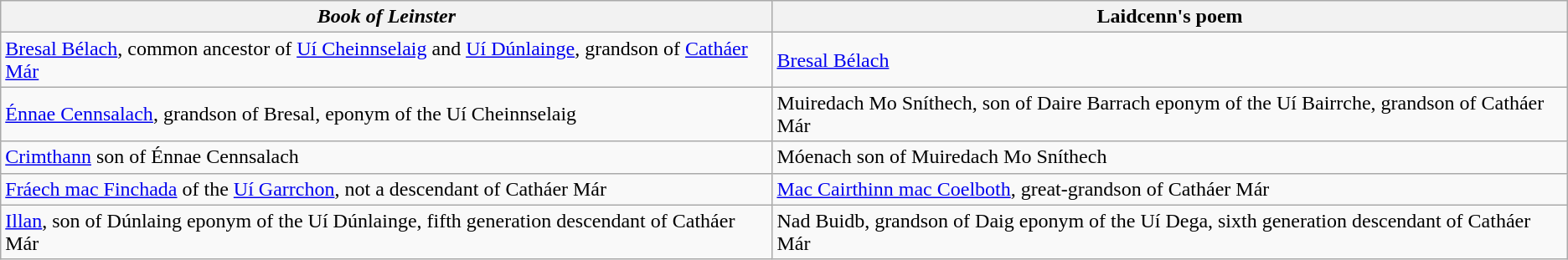<table class="wikitable" "width:75%>
<tr>
<th><em>Book of Leinster</em></th>
<th>Laidcenn's poem</th>
</tr>
<tr>
<td><a href='#'>Bresal Bélach</a>, common ancestor of <a href='#'>Uí Cheinnselaig</a> and <a href='#'>Uí Dúnlainge</a>, grandson of <a href='#'>Catháer Már</a></td>
<td><a href='#'>Bresal Bélach</a></td>
</tr>
<tr>
<td><a href='#'>Énnae Cennsalach</a>, grandson of Bresal, eponym of the Uí Cheinnselaig</td>
<td>Muiredach Mo Sníthech, son of Daire Barrach eponym of the Uí Bairrche, grandson of Catháer Már</td>
</tr>
<tr>
<td><a href='#'>Crimthann</a> son of Énnae Cennsalach</td>
<td>Móenach son of Muiredach Mo Sníthech</td>
</tr>
<tr>
<td><a href='#'>Fráech mac Finchada</a> of the <a href='#'>Uí Garrchon</a>, not a descendant of Catháer Már</td>
<td><a href='#'>Mac Cairthinn mac Coelboth</a>, great-grandson of Catháer Már</td>
</tr>
<tr>
<td><a href='#'>Illan</a>, son of Dúnlaing eponym of the Uí Dúnlainge, fifth generation descendant of Catháer Már</td>
<td>Nad Buidb, grandson of Daig eponym of the Uí Dega, sixth generation descendant of Catháer Már</td>
</tr>
</table>
